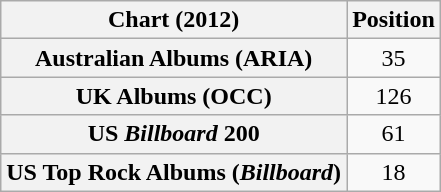<table class="wikitable sortable plainrowheaders" style="text-align:center">
<tr>
<th scope="col">Chart (2012)</th>
<th scope="col">Position</th>
</tr>
<tr>
<th scope="row">Australian Albums (ARIA)</th>
<td>35</td>
</tr>
<tr>
<th scope="row">UK Albums (OCC)</th>
<td>126</td>
</tr>
<tr>
<th scope="row">US <em>Billboard</em> 200</th>
<td>61</td>
</tr>
<tr>
<th scope="row">US Top Rock Albums (<em>Billboard</em>)</th>
<td>18</td>
</tr>
</table>
